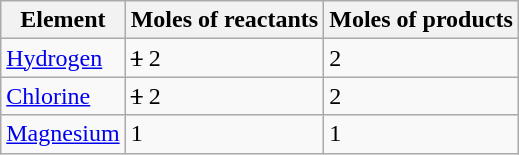<table class="wikitable">
<tr>
<th>Element</th>
<th>Moles of reactants</th>
<th>Moles of products</th>
</tr>
<tr>
<td><a href='#'>Hydrogen</a></td>
<td><s>1</s>  2</td>
<td>2</td>
</tr>
<tr>
<td><a href='#'>Chlorine</a></td>
<td><s>1</s>  2</td>
<td>2</td>
</tr>
<tr>
<td><a href='#'>Magnesium</a></td>
<td>1</td>
<td>1</td>
</tr>
</table>
